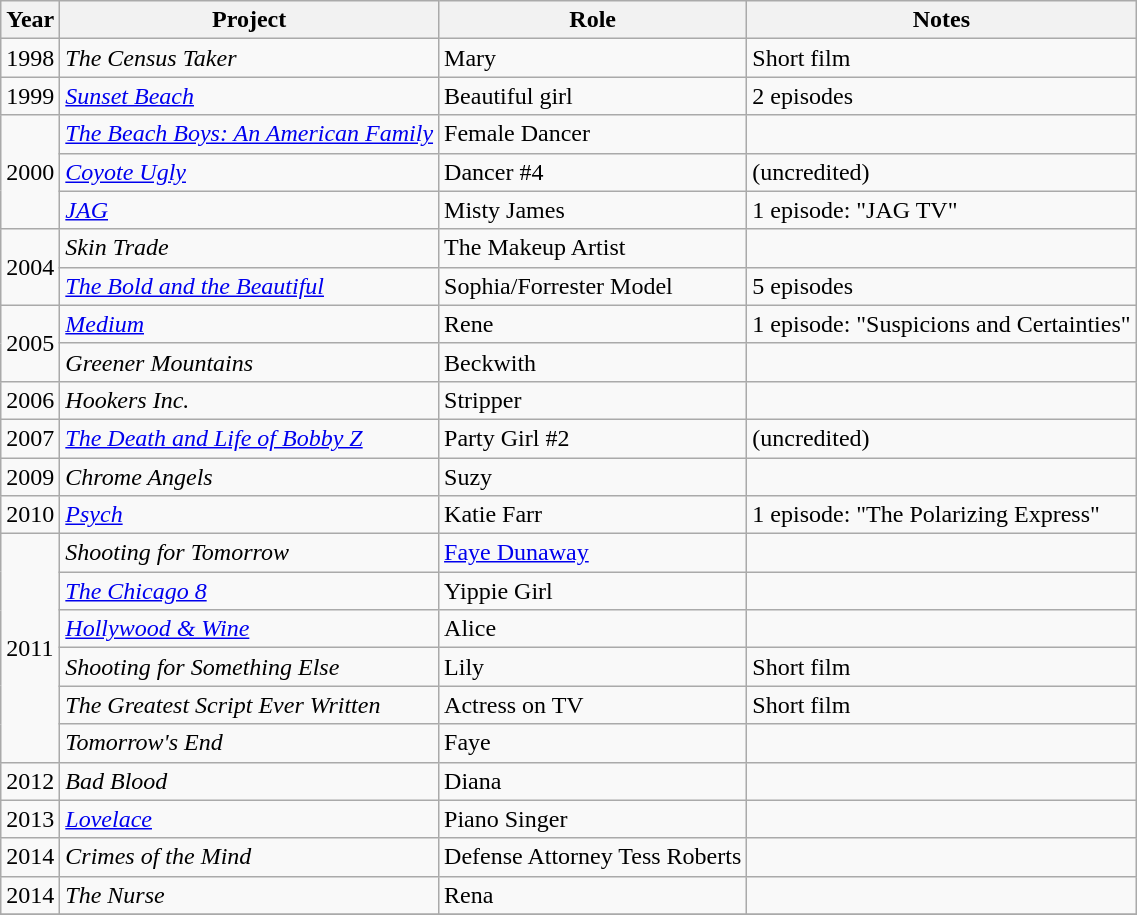<table class="wikitable sortable">
<tr>
<th>Year</th>
<th>Project</th>
<th>Role</th>
<th class="unsortable">Notes</th>
</tr>
<tr>
<td>1998</td>
<td data-sort-value="Census Taker, The"><em>The Census Taker</em></td>
<td>Mary</td>
<td>Short film</td>
</tr>
<tr>
<td>1999</td>
<td><a href='#'><em>Sunset Beach</em></a></td>
<td>Beautiful girl</td>
<td>2 episodes</td>
</tr>
<tr>
<td rowspan="3">2000</td>
<td data-sort-value="Beach Boys: An American Family, The"><em><a href='#'>The Beach Boys: An American Family</a></em></td>
<td>Female Dancer</td>
<td></td>
</tr>
<tr>
<td><a href='#'><em>Coyote Ugly</em></a></td>
<td>Dancer #4</td>
<td>(uncredited)</td>
</tr>
<tr>
<td><a href='#'><em>JAG</em></a></td>
<td>Misty James</td>
<td>1 episode: "JAG TV"</td>
</tr>
<tr>
<td rowspan="2">2004</td>
<td><em>Skin Trade</em></td>
<td>The Makeup Artist</td>
<td></td>
</tr>
<tr>
<td data-sort-value="Bold and the Beautiful, The"><em><a href='#'>The Bold and the Beautiful</a></em></td>
<td>Sophia/Forrester Model</td>
<td>5 episodes</td>
</tr>
<tr>
<td rowspan="2">2005</td>
<td><a href='#'><em>Medium</em></a></td>
<td>Rene</td>
<td>1 episode: "Suspicions and Certainties"</td>
</tr>
<tr>
<td><em>Greener Mountains</em></td>
<td>Beckwith</td>
<td></td>
</tr>
<tr>
<td>2006</td>
<td><em>Hookers Inc.</em></td>
<td>Stripper</td>
<td></td>
</tr>
<tr>
<td>2007</td>
<td data-sort-value="Death and Life of Bobby Z, The"><em><a href='#'>The Death and Life of Bobby Z</a></em></td>
<td>Party Girl #2</td>
<td>(uncredited)</td>
</tr>
<tr>
<td>2009</td>
<td><em>Chrome Angels</em></td>
<td>Suzy</td>
<td></td>
</tr>
<tr>
<td>2010</td>
<td><a href='#'><em>Psych</em></a></td>
<td>Katie Farr</td>
<td>1 episode: "The Polarizing Express"</td>
</tr>
<tr>
<td rowspan="6">2011</td>
<td><em>Shooting for Tomorrow</em></td>
<td><a href='#'>Faye Dunaway</a></td>
<td></td>
</tr>
<tr>
<td data-sort-value="Chicago 8, The"><em><a href='#'>The Chicago 8</a></em></td>
<td>Yippie Girl</td>
<td></td>
</tr>
<tr>
<td><em><a href='#'>Hollywood & Wine</a></em></td>
<td>Alice</td>
<td></td>
</tr>
<tr>
<td><em>Shooting for Something Else</em></td>
<td>Lily</td>
<td>Short film</td>
</tr>
<tr>
<td data-sort-value="Greatest Script Ever Written, The"><em>The Greatest Script Ever Written</em></td>
<td>Actress on TV</td>
<td>Short film</td>
</tr>
<tr>
<td><em>Tomorrow's End</em></td>
<td>Faye</td>
<td></td>
</tr>
<tr>
<td>2012</td>
<td><em>Bad Blood</em></td>
<td>Diana</td>
<td></td>
</tr>
<tr>
<td>2013</td>
<td><em><a href='#'>Lovelace</a></em></td>
<td>Piano Singer</td>
<td></td>
</tr>
<tr>
<td>2014</td>
<td><em>Crimes of the Mind</em></td>
<td>Defense Attorney Tess Roberts</td>
<td></td>
</tr>
<tr>
<td>2014</td>
<td data-sort-value="Nurse, The"><em>The Nurse</em></td>
<td>Rena</td>
<td></td>
</tr>
<tr>
</tr>
</table>
